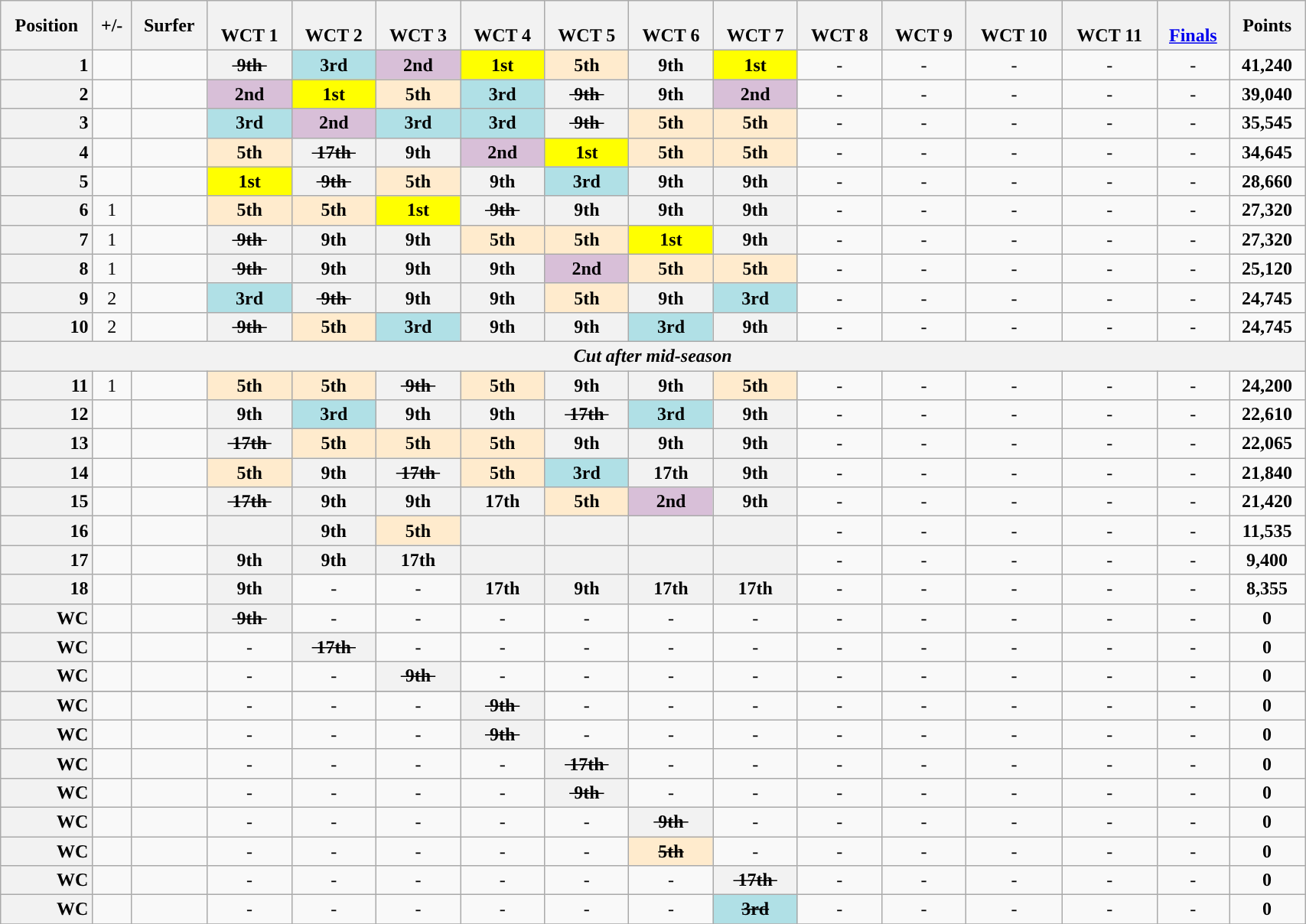<table class="wikitable" style="width:90%; text-align: center">
<tr>
<th>Position</th>
<th>+/-</th>
<th>Surfer</th>
<th><br>WCT 1</th>
<th><br>WCT 2</th>
<th><br>WCT 3</th>
<th><br>WCT 4</th>
<th><br>WCT 5</th>
<th><br>WCT 6</th>
<th><br>WCT 7</th>
<th><br>WCT 8</th>
<th><br>WCT 9</th>
<th><br>WCT 10</th>
<th><br>WCT 11</th>
<th><br><a href='#'>Finals</a></th>
<th>Points</th>
</tr>
<tr>
<th style="text-align:right;">1</th>
<td></td>
<td style="text-align:left;"></td>
<th><s> 9th </s></th>
<th style="background:#b0e0e6;"> 3rd </th>
<th style="background:thistle;"> 2nd </th>
<th style="background:yellow;"> 1st </th>
<th style="background:#ffebcd;"> 5th </th>
<th> 9th </th>
<th style="background:yellow;"> 1st </th>
<td>-</td>
<td>-</td>
<td>-</td>
<td>-</td>
<td>-</td>
<td><strong>41,240</strong></td>
</tr>
<tr>
<th style="text-align:right;">2</th>
<td></td>
<td style="text-align:left;"></td>
<th style="background:thistle;"> 2nd </th>
<th style="background:yellow;"> 1st </th>
<th style="background:#ffebcd;"> 5th </th>
<th style="background:#b0e0e6;"> 3rd </th>
<th><s> 9th </s></th>
<th> 9th </th>
<th style="background:thistle;"> 2nd </th>
<td>-</td>
<td>-</td>
<td>-</td>
<td>-</td>
<td>-</td>
<td><strong>39,040</strong></td>
</tr>
<tr>
<th style="text-align:right;">3</th>
<td></td>
<td style="text-align:left;"></td>
<th style="background:#b0e0e6;"> 3rd </th>
<th style="background:thistle;"> 2nd </th>
<th style="background:#b0e0e6;"> 3rd </th>
<th style="background:#b0e0e6;"> 3rd </th>
<th><s> 9th </s></th>
<th style="background:#ffebcd;"> 5th </th>
<th style="background:#ffebcd;"> 5th </th>
<td>-</td>
<td>-</td>
<td>-</td>
<td>-</td>
<td>-</td>
<td><strong>35,545</strong></td>
</tr>
<tr>
<th style="text-align:right;">4</th>
<td></td>
<td style="text-align:left;"></td>
<th style="background:#ffebcd;"> 5th </th>
<th><s> 17th </s></th>
<th> 9th </th>
<th style="background:thistle;"> 2nd </th>
<th style="background:yellow;"> 1st </th>
<th style="background:#ffebcd;"> 5th </th>
<th style="background:#ffebcd;"> 5th </th>
<td>-</td>
<td>-</td>
<td>-</td>
<td>-</td>
<td>-</td>
<td><strong>34,645</strong></td>
</tr>
<tr>
<th style="text-align:right;">5</th>
<td></td>
<td style="text-align:left;background:"></td>
<th style="background:yellow;"> 1st </th>
<th><s> 9th </s></th>
<th style="background:#ffebcd;"> 5th </th>
<th> 9th </th>
<th style="background:#b0e0e6;"> 3rd </th>
<th> 9th </th>
<th> 9th </th>
<td>-</td>
<td>-</td>
<td>-</td>
<td>-</td>
<td>-</td>
<td><strong>28,660</strong></td>
</tr>
<tr>
<th style="text-align:right;">6</th>
<td style="background:">1</td>
<td style="text-align:left;"></td>
<th style="background:#ffebcd;"> 5th </th>
<th style="background:#ffebcd;"> 5th </th>
<th style="background:yellow;"> 1st </th>
<th><s> 9th </s></th>
<th> 9th </th>
<th> 9th </th>
<th> 9th </th>
<td>-</td>
<td>-</td>
<td>-</td>
<td>-</td>
<td>-</td>
<td><strong>27,320</strong></td>
</tr>
<tr>
<th style="text-align:right;">7</th>
<td style="background:">1</td>
<td style="text-align:left;"></td>
<th><s> 9th </s></th>
<th> 9th </th>
<th> 9th </th>
<th style="background:#ffebcd;"> 5th </th>
<th style="background:#ffebcd;"> 5th </th>
<th style="background:yellow;"> 1st </th>
<th> 9th </th>
<td>-</td>
<td>-</td>
<td>-</td>
<td>-</td>
<td>-</td>
<td><strong>27,320</strong></td>
</tr>
<tr>
<th style="text-align:right;">8</th>
<td style="background:">1</td>
<td style="text-align:left;"></td>
<th><s> 9th </s></th>
<th> 9th </th>
<th> 9th </th>
<th> 9th </th>
<th style="background:thistle;"> 2nd </th>
<th style="background:#ffebcd;"> 5th </th>
<th style="background:#ffebcd;"> 5th </th>
<td>-</td>
<td>-</td>
<td>-</td>
<td>-</td>
<td>-</td>
<td><strong>25,120</strong></td>
</tr>
<tr>
<th style="text-align:right;">9</th>
<td style="background:">2</td>
<td style="text-align:left;"></td>
<th style="background:#b0e0e6;"> 3rd </th>
<th><s> 9th </s></th>
<th> 9th </th>
<th> 9th </th>
<th style="background:#ffebcd;"> 5th </th>
<th> 9th </th>
<th style="background:#b0e0e6;"> 3rd </th>
<td>-</td>
<td>-</td>
<td>-</td>
<td>-</td>
<td>-</td>
<td><strong>24,745</strong></td>
</tr>
<tr>
<th style="text-align:right;">10</th>
<td style="background:">2</td>
<td style="text-align:left;"></td>
<th><s> 9th </s></th>
<th style="background:#ffebcd;"> 5th </th>
<th style="background:#b0e0e6;"> 3rd </th>
<th> 9th </th>
<th> 9th </th>
<th style="background:#b0e0e6;"> 3rd </th>
<th> 9th </th>
<td>-</td>
<td>-</td>
<td>-</td>
<td>-</td>
<td>-</td>
<td><strong>24,745</strong></td>
</tr>
<tr>
<th colspan="16"><em>Cut after mid-season</em></th>
</tr>
<tr>
<th style="text-align:right;">11</th>
<td style="background:">1</td>
<td style="text-align:left;"></td>
<th style="background:#ffebcd;"> 5th </th>
<th style="background:#ffebcd;"> 5th </th>
<th><s> 9th </s></th>
<th style="background:#ffebcd;"> 5th </th>
<th> 9th </th>
<th> 9th </th>
<th style="background:#ffebcd;"> 5th </th>
<td>-</td>
<td>-</td>
<td>-</td>
<td>-</td>
<td>-</td>
<td><strong>24,200</strong></td>
</tr>
<tr>
<th style="text-align:right;">12</th>
<td></td>
<td style="text-align:left;"></td>
<th> 9th </th>
<th style="background:#b0e0e6;"> 3rd </th>
<th> 9th </th>
<th> 9th </th>
<th><s> 17th </s></th>
<th style="background:#b0e0e6;"> 3rd </th>
<th> 9th </th>
<td>-</td>
<td>-</td>
<td>-</td>
<td>-</td>
<td>-</td>
<td><strong>22,610</strong></td>
</tr>
<tr>
<th style="text-align:right;">13</th>
<td></td>
<td style="text-align:left;"></td>
<th><s> 17th </s></th>
<th style="background:#ffebcd;"> 5th </th>
<th style="background:#ffebcd;"> 5th </th>
<th style="background:#ffebcd;"> 5th </th>
<th> 9th </th>
<th> 9th </th>
<th> 9th </th>
<td>-</td>
<td>-</td>
<td>-</td>
<td>-</td>
<td>-</td>
<td><strong>22,065</strong></td>
</tr>
<tr>
<th style="text-align:right;">14</th>
<td></td>
<td style="text-align:left;"></td>
<th style="background:#ffebcd;"> 5th </th>
<th> 9th </th>
<th><s> 17th </s></th>
<th style="background:#ffebcd;"> 5th </th>
<th style="background:#b0e0e6;"> 3rd </th>
<th> 17th </th>
<th> 9th </th>
<td>-</td>
<td>-</td>
<td>-</td>
<td>-</td>
<td>-</td>
<td><strong>21,840</strong></td>
</tr>
<tr>
<th style="text-align:right;">15</th>
<td></td>
<td style="text-align:left;"></td>
<th><s> 17th </s></th>
<th> 9th </th>
<th> 9th </th>
<th> 17th </th>
<th style="background:#ffebcd;"> 5th </th>
<th style="background:thistle;"> 2nd </th>
<th> 9th </th>
<td>-</td>
<td>-</td>
<td>-</td>
<td>-</td>
<td>-</td>
<td><strong>21,420</strong></td>
</tr>
<tr>
<th style="text-align:right;">16</th>
<td></td>
<td style="text-align:left;"></td>
<th>  </th>
<th> 9th </th>
<th style="background:#ffebcd;"> 5th </th>
<th>  </th>
<th>  </th>
<th>  </th>
<th>  </th>
<td>-</td>
<td>-</td>
<td>-</td>
<td>-</td>
<td>-</td>
<td><strong>11,535</strong></td>
</tr>
<tr>
<th style="text-align:right;">17</th>
<td></td>
<td style="text-align:left;"></td>
<th> 9th </th>
<th> 9th </th>
<th> 17th </th>
<th>  </th>
<th>  </th>
<th>  </th>
<th>  </th>
<td>-</td>
<td>-</td>
<td>-</td>
<td>-</td>
<td>-</td>
<td><strong>9,400</strong></td>
</tr>
<tr>
<th style="text-align:right;">18</th>
<td></td>
<td style="text-align:left;"></td>
<th> 9th </th>
<td>-</td>
<td>-</td>
<th> 17th </th>
<th> 9th </th>
<th> 17th </th>
<th> 17th </th>
<td>-</td>
<td>-</td>
<td>-</td>
<td>-</td>
<td>-</td>
<td><strong>8,355</strong></td>
</tr>
<tr>
<th style="text-align:right;">WC</th>
<td></td>
<td style="text-align:left;"></td>
<th><s> 9th </s></th>
<td>-</td>
<td>-</td>
<td>-</td>
<td>-</td>
<td>-</td>
<td>-</td>
<td>-</td>
<td>-</td>
<td>-</td>
<td>-</td>
<td>-</td>
<td><strong>0</strong></td>
</tr>
<tr>
<th style="text-align:right;">WC</th>
<td></td>
<td style="text-align:left;"></td>
<td>-</td>
<th><s> 17th </s></th>
<td>-</td>
<td>-</td>
<td>-</td>
<td>-</td>
<td>-</td>
<td>-</td>
<td>-</td>
<td>-</td>
<td>-</td>
<td>-</td>
<td><strong>0</strong></td>
</tr>
<tr>
<th style="text-align:right;">WC</th>
<td></td>
<td style="text-align:left;"></td>
<td>-</td>
<td>-</td>
<th><s> 9th </s></th>
<td>-</td>
<td>-</td>
<td>-</td>
<td>-</td>
<td>-</td>
<td>-</td>
<td>-</td>
<td>-</td>
<td>-</td>
<td><strong>0</strong></td>
</tr>
<tr>
</tr>
<tr>
<th style="text-align:right;">WC</th>
<td></td>
<td style="text-align:left;"></td>
<td>-</td>
<td>-</td>
<td>-</td>
<th><s> 9th </s></th>
<td>-</td>
<td>-</td>
<td>-</td>
<td>-</td>
<td>-</td>
<td>-</td>
<td>-</td>
<td>-</td>
<td><strong>0</strong></td>
</tr>
<tr>
<th style="text-align:right;">WC</th>
<td></td>
<td style="text-align:left;"></td>
<td>-</td>
<td>-</td>
<td>-</td>
<th><s> 9th </s></th>
<td>-</td>
<td>-</td>
<td>-</td>
<td>-</td>
<td>-</td>
<td>-</td>
<td>-</td>
<td>-</td>
<td><strong>0</strong></td>
</tr>
<tr>
<th style="text-align:right;">WC</th>
<td></td>
<td style="text-align:left;"></td>
<td>-</td>
<td>-</td>
<td>-</td>
<td>-</td>
<th><s> 17th </s></th>
<td>-</td>
<td>-</td>
<td>-</td>
<td>-</td>
<td>-</td>
<td>-</td>
<td>-</td>
<td><strong>0</strong></td>
</tr>
<tr>
<th style="text-align:right;">WC</th>
<td></td>
<td style="text-align:left;"></td>
<td>-</td>
<td>-</td>
<td>-</td>
<td>-</td>
<th><s> 9th </s></th>
<td>-</td>
<td>-</td>
<td>-</td>
<td>-</td>
<td>-</td>
<td>-</td>
<td>-</td>
<td><strong>0</strong></td>
</tr>
<tr>
<th style="text-align:right;">WC</th>
<td></td>
<td style="text-align:left;"></td>
<td>-</td>
<td>-</td>
<td>-</td>
<td>-</td>
<td>-</td>
<th><s> 9th </s></th>
<td>-</td>
<td>-</td>
<td>-</td>
<td>-</td>
<td>-</td>
<td>-</td>
<td><strong>0</strong></td>
</tr>
<tr>
<th style="text-align:right;">WC</th>
<td></td>
<td style="text-align:left;"></td>
<td>-</td>
<td>-</td>
<td>-</td>
<td>-</td>
<td>-</td>
<th style="background:#ffebcd;"> <s>5th</s> </th>
<td>-</td>
<td>-</td>
<td>-</td>
<td>-</td>
<td>-</td>
<td>-</td>
<td><strong>0</strong></td>
</tr>
<tr>
<th style="text-align:right;">WC</th>
<td></td>
<td style="text-align:left;"></td>
<td>-</td>
<td>-</td>
<td>-</td>
<td>-</td>
<td>-</td>
<td>-</td>
<th><s> 17th </s></th>
<td>-</td>
<td>-</td>
<td>-</td>
<td>-</td>
<td>-</td>
<td><strong>0</strong></td>
</tr>
<tr>
<th style="text-align:right;">WC</th>
<td></td>
<td style="text-align:left;"></td>
<td>-</td>
<td>-</td>
<td>-</td>
<td>-</td>
<td>-</td>
<td>-</td>
<th style="background:#b0e0e6;"> <s>3rd</s> </th>
<td>-</td>
<td>-</td>
<td>-</td>
<td>-</td>
<td>-</td>
<td><strong>0</strong></td>
</tr>
<tr>
</tr>
</table>
